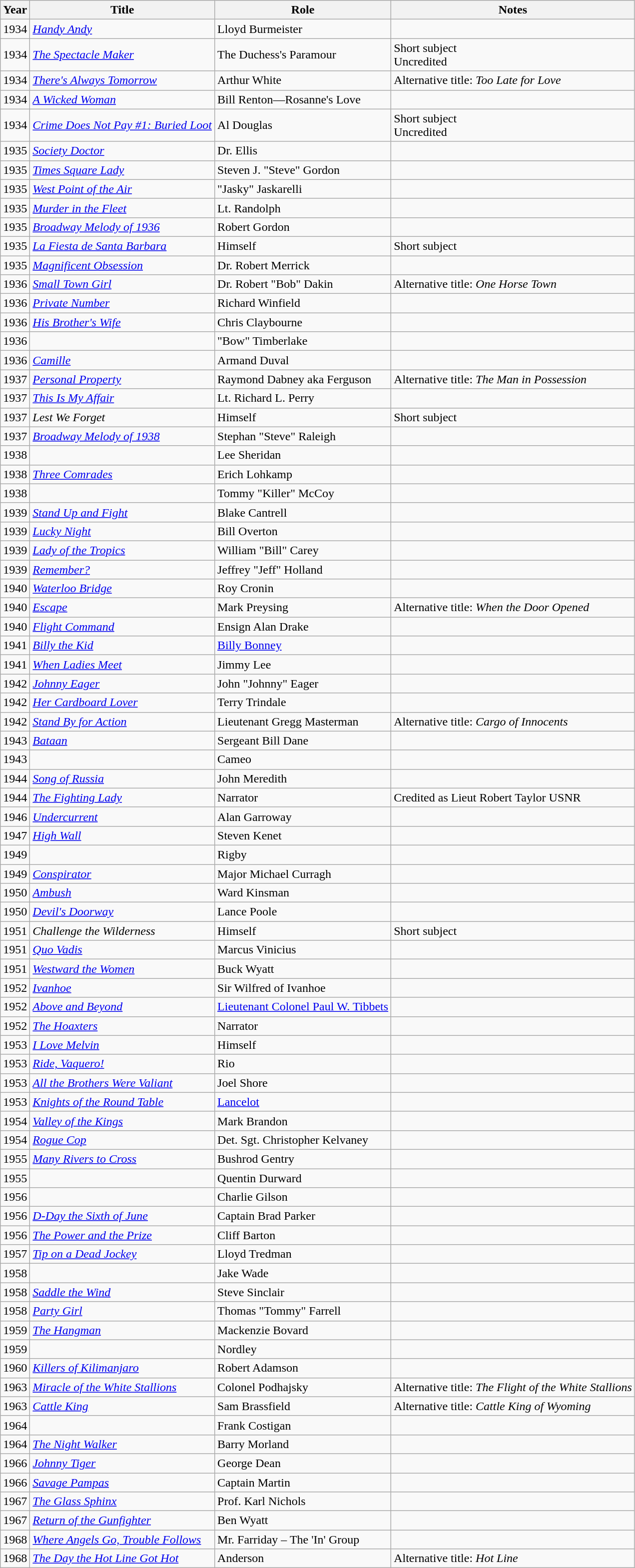<table class="wikitable sortable">
<tr>
<th>Year</th>
<th>Title</th>
<th>Role</th>
<th class="unsortable">Notes</th>
</tr>
<tr>
<td>1934</td>
<td><em><a href='#'>Handy Andy</a></em></td>
<td>Lloyd Burmeister</td>
<td></td>
</tr>
<tr>
<td>1934</td>
<td><em><a href='#'>The Spectacle Maker</a></em></td>
<td>The Duchess's Paramour</td>
<td>Short subject<br>Uncredited</td>
</tr>
<tr>
<td>1934</td>
<td><em><a href='#'>There's Always Tomorrow</a></em></td>
<td>Arthur White</td>
<td>Alternative title: <em>Too Late for Love</em></td>
</tr>
<tr>
<td>1934</td>
<td><em><a href='#'>A Wicked Woman</a></em></td>
<td>Bill Renton—Rosanne's Love</td>
<td></td>
</tr>
<tr>
<td>1934</td>
<td><a href='#'><em>Crime Does Not Pay #1: Buried Loot</em></a></td>
<td>Al Douglas</td>
<td>Short subject<br>Uncredited</td>
</tr>
<tr>
<td>1935</td>
<td><em><a href='#'>Society Doctor</a></em></td>
<td>Dr. Ellis</td>
<td></td>
</tr>
<tr>
<td>1935</td>
<td><em><a href='#'>Times Square Lady</a></em></td>
<td>Steven J. "Steve" Gordon</td>
<td></td>
</tr>
<tr>
<td>1935</td>
<td><em><a href='#'>West Point of the Air</a></em></td>
<td>"Jasky" Jaskarelli</td>
<td></td>
</tr>
<tr>
<td>1935</td>
<td><em><a href='#'>Murder in the Fleet</a></em></td>
<td>Lt. Randolph</td>
<td></td>
</tr>
<tr>
<td>1935</td>
<td><em><a href='#'>Broadway Melody of 1936</a></em></td>
<td>Robert Gordon</td>
<td></td>
</tr>
<tr>
<td>1935</td>
<td><em><a href='#'>La Fiesta de Santa Barbara</a></em></td>
<td>Himself</td>
<td>Short subject</td>
</tr>
<tr>
<td>1935</td>
<td><em><a href='#'>Magnificent Obsession</a></em></td>
<td>Dr. Robert Merrick</td>
<td></td>
</tr>
<tr>
<td>1936</td>
<td><em><a href='#'>Small Town Girl</a></em></td>
<td>Dr. Robert "Bob" Dakin</td>
<td>Alternative title: <em>One Horse Town</em></td>
</tr>
<tr>
<td>1936</td>
<td><em><a href='#'>Private Number</a></em></td>
<td>Richard Winfield</td>
<td></td>
</tr>
<tr>
<td>1936</td>
<td><em><a href='#'>His Brother's Wife</a></em></td>
<td>Chris Claybourne</td>
<td></td>
</tr>
<tr>
<td>1936</td>
<td><em></em></td>
<td>"Bow" Timberlake</td>
<td></td>
</tr>
<tr>
<td>1936</td>
<td><em><a href='#'>Camille</a></em></td>
<td>Armand Duval</td>
<td></td>
</tr>
<tr>
<td>1937</td>
<td><em><a href='#'>Personal Property</a></em></td>
<td>Raymond Dabney aka Ferguson</td>
<td>Alternative title: <em>The Man in Possession</em></td>
</tr>
<tr>
<td>1937</td>
<td><em><a href='#'>This Is My Affair</a></em></td>
<td>Lt. Richard L. Perry</td>
<td></td>
</tr>
<tr>
<td>1937</td>
<td><em>Lest We Forget</em></td>
<td>Himself</td>
<td>Short subject</td>
</tr>
<tr>
<td>1937</td>
<td><em><a href='#'>Broadway Melody of 1938</a></em></td>
<td>Stephan "Steve" Raleigh</td>
<td></td>
</tr>
<tr>
<td>1938</td>
<td><em></em></td>
<td>Lee Sheridan</td>
<td></td>
</tr>
<tr>
<td>1938</td>
<td><em><a href='#'>Three Comrades</a></em></td>
<td>Erich Lohkamp</td>
<td></td>
</tr>
<tr>
<td>1938</td>
<td><em></em></td>
<td>Tommy "Killer" McCoy</td>
<td></td>
</tr>
<tr>
<td>1939</td>
<td><em><a href='#'>Stand Up and Fight</a></em></td>
<td>Blake Cantrell</td>
<td></td>
</tr>
<tr>
<td>1939</td>
<td><em><a href='#'>Lucky Night</a></em></td>
<td>Bill Overton</td>
<td></td>
</tr>
<tr>
<td>1939</td>
<td><em><a href='#'>Lady of the Tropics</a></em></td>
<td>William "Bill" Carey</td>
<td></td>
</tr>
<tr>
<td>1939</td>
<td><em><a href='#'>Remember?</a></em></td>
<td>Jeffrey "Jeff" Holland</td>
<td></td>
</tr>
<tr>
<td>1940</td>
<td><em><a href='#'>Waterloo Bridge</a></em></td>
<td>Roy Cronin</td>
<td></td>
</tr>
<tr>
<td>1940</td>
<td><em><a href='#'>Escape</a></em></td>
<td>Mark Preysing</td>
<td>Alternative title: <em>When the Door Opened</em></td>
</tr>
<tr>
<td>1940</td>
<td><em><a href='#'>Flight Command</a></em></td>
<td>Ensign Alan Drake</td>
<td></td>
</tr>
<tr>
<td>1941</td>
<td><em><a href='#'>Billy the Kid</a></em></td>
<td><a href='#'>Billy Bonney</a></td>
<td></td>
</tr>
<tr>
<td>1941</td>
<td><em><a href='#'>When Ladies Meet</a></em></td>
<td>Jimmy Lee</td>
<td></td>
</tr>
<tr>
<td>1942</td>
<td><em><a href='#'>Johnny Eager</a></em></td>
<td>John "Johnny" Eager</td>
<td></td>
</tr>
<tr>
<td>1942</td>
<td><em><a href='#'>Her Cardboard Lover</a></em></td>
<td>Terry Trindale</td>
<td></td>
</tr>
<tr>
<td>1942</td>
<td><em><a href='#'>Stand By for Action</a></em></td>
<td>Lieutenant Gregg Masterman</td>
<td>Alternative title: <em>Cargo of Innocents</em></td>
</tr>
<tr>
<td>1943</td>
<td><em><a href='#'>Bataan</a></em></td>
<td>Sergeant Bill Dane</td>
<td></td>
</tr>
<tr>
<td>1943</td>
<td><em></em></td>
<td>Cameo</td>
<td></td>
</tr>
<tr>
<td>1944</td>
<td><em><a href='#'>Song of Russia</a></em></td>
<td>John Meredith</td>
<td></td>
</tr>
<tr>
<td>1944</td>
<td><em><a href='#'>The Fighting Lady</a></em></td>
<td>Narrator</td>
<td>Credited as Lieut Robert Taylor USNR</td>
</tr>
<tr>
<td>1946</td>
<td><em><a href='#'>Undercurrent</a></em></td>
<td>Alan Garroway</td>
<td></td>
</tr>
<tr>
<td>1947</td>
<td><em><a href='#'>High Wall</a></em></td>
<td>Steven Kenet</td>
<td></td>
</tr>
<tr>
<td>1949</td>
<td><em></em></td>
<td>Rigby</td>
<td></td>
</tr>
<tr>
<td>1949</td>
<td><em><a href='#'>Conspirator</a></em></td>
<td>Major Michael Curragh</td>
<td></td>
</tr>
<tr>
<td>1950</td>
<td><em><a href='#'>Ambush</a></em></td>
<td>Ward Kinsman</td>
<td></td>
</tr>
<tr>
<td>1950</td>
<td><em><a href='#'>Devil's Doorway</a></em></td>
<td>Lance Poole</td>
<td></td>
</tr>
<tr>
<td>1951</td>
<td><em>Challenge the Wilderness</em></td>
<td>Himself</td>
<td>Short subject</td>
</tr>
<tr>
<td>1951</td>
<td><em><a href='#'>Quo Vadis</a></em></td>
<td>Marcus Vinicius</td>
<td></td>
</tr>
<tr>
<td>1951</td>
<td><em><a href='#'>Westward the Women</a></em></td>
<td>Buck Wyatt</td>
<td></td>
</tr>
<tr>
<td>1952</td>
<td><em><a href='#'>Ivanhoe</a></em></td>
<td>Sir Wilfred of Ivanhoe</td>
<td></td>
</tr>
<tr>
<td>1952</td>
<td><em><a href='#'>Above and Beyond</a></em></td>
<td><a href='#'>Lieutenant Colonel Paul W. Tibbets</a></td>
<td></td>
</tr>
<tr>
<td>1952</td>
<td><em><a href='#'>The Hoaxters</a></em></td>
<td>Narrator</td>
<td></td>
</tr>
<tr>
<td>1953</td>
<td><em><a href='#'>I Love Melvin</a></em></td>
<td>Himself</td>
<td></td>
</tr>
<tr>
<td>1953</td>
<td><em><a href='#'>Ride, Vaquero!</a></em></td>
<td>Rio</td>
<td></td>
</tr>
<tr>
<td>1953</td>
<td><em><a href='#'>All the Brothers Were Valiant</a></em></td>
<td>Joel Shore</td>
<td></td>
</tr>
<tr>
<td>1953</td>
<td><em><a href='#'>Knights of the Round Table</a></em></td>
<td><a href='#'>Lancelot</a></td>
<td></td>
</tr>
<tr>
<td>1954</td>
<td><em><a href='#'>Valley of the Kings</a></em></td>
<td>Mark Brandon</td>
<td></td>
</tr>
<tr>
<td>1954</td>
<td><em><a href='#'>Rogue Cop</a></em></td>
<td>Det. Sgt. Christopher Kelvaney</td>
<td></td>
</tr>
<tr>
<td>1955</td>
<td><em><a href='#'>Many Rivers to Cross</a></em></td>
<td>Bushrod Gentry</td>
<td></td>
</tr>
<tr>
<td>1955</td>
<td><em></em></td>
<td>Quentin Durward</td>
<td></td>
</tr>
<tr>
<td>1956</td>
<td><em></em></td>
<td>Charlie Gilson</td>
<td></td>
</tr>
<tr>
<td>1956</td>
<td><em><a href='#'>D-Day the Sixth of June</a></em></td>
<td>Captain Brad Parker</td>
<td></td>
</tr>
<tr>
<td>1956</td>
<td><em><a href='#'>The Power and the Prize</a></em></td>
<td>Cliff Barton</td>
<td></td>
</tr>
<tr>
<td>1957</td>
<td><em><a href='#'>Tip on a Dead Jockey</a></em></td>
<td>Lloyd Tredman</td>
<td></td>
</tr>
<tr>
<td>1958</td>
<td><em></em></td>
<td>Jake Wade</td>
<td></td>
</tr>
<tr>
<td>1958</td>
<td><em><a href='#'>Saddle the Wind</a></em></td>
<td>Steve Sinclair</td>
<td></td>
</tr>
<tr>
<td>1958</td>
<td><em><a href='#'>Party Girl</a></em></td>
<td>Thomas "Tommy" Farrell</td>
<td></td>
</tr>
<tr>
<td>1959</td>
<td><em><a href='#'>The Hangman</a></em></td>
<td>Mackenzie Bovard</td>
<td></td>
</tr>
<tr>
<td>1959</td>
<td><em></em></td>
<td>Nordley</td>
<td></td>
</tr>
<tr>
<td>1960</td>
<td><em><a href='#'>Killers of Kilimanjaro</a></em></td>
<td>Robert Adamson</td>
<td></td>
</tr>
<tr>
<td>1963</td>
<td><em><a href='#'>Miracle of the White Stallions</a></em></td>
<td>Colonel Podhajsky</td>
<td>Alternative title: <em>The Flight of the White Stallions</em></td>
</tr>
<tr>
<td>1963</td>
<td><em><a href='#'>Cattle King</a></em></td>
<td>Sam Brassfield</td>
<td>Alternative title: <em>Cattle King of Wyoming</em></td>
</tr>
<tr>
<td>1964</td>
<td><em></em></td>
<td>Frank Costigan</td>
<td></td>
</tr>
<tr>
<td>1964</td>
<td><em><a href='#'>The Night Walker</a></em></td>
<td>Barry Morland</td>
<td></td>
</tr>
<tr>
<td>1966</td>
<td><em><a href='#'>Johnny Tiger</a></em></td>
<td>George Dean</td>
<td></td>
</tr>
<tr>
<td>1966</td>
<td><em><a href='#'>Savage Pampas</a></em></td>
<td>Captain Martin</td>
<td></td>
</tr>
<tr>
<td>1967</td>
<td><em><a href='#'>The Glass Sphinx</a></em></td>
<td>Prof. Karl Nichols</td>
<td></td>
</tr>
<tr>
<td>1967</td>
<td><em><a href='#'>Return of the Gunfighter</a></em></td>
<td>Ben Wyatt</td>
<td></td>
</tr>
<tr>
<td>1968</td>
<td><em><a href='#'>Where Angels Go, Trouble Follows</a></em></td>
<td>Mr. Farriday – The 'In' Group</td>
</tr>
<tr>
<td>1968</td>
<td><em><a href='#'>The Day the Hot Line Got Hot</a></em></td>
<td>Anderson</td>
<td>Alternative title: <em>Hot Line</em></td>
</tr>
</table>
